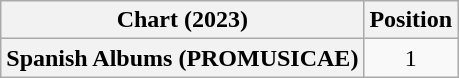<table class="wikitable plainrowheaders" style="text-align:center">
<tr>
<th scope="col">Chart (2023)</th>
<th scope="col">Position</th>
</tr>
<tr>
<th scope="row">Spanish Albums (PROMUSICAE)</th>
<td>1</td>
</tr>
</table>
